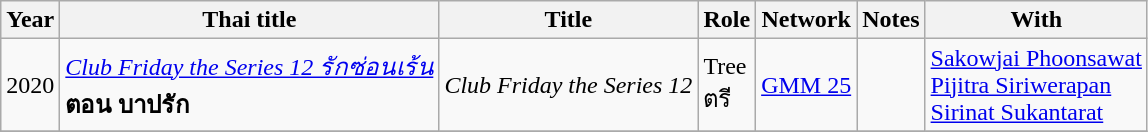<table class="wikitable" style="font-size: 100%;">
<tr>
<th>Year</th>
<th>Thai title</th>
<th>Title</th>
<th>Role</th>
<th>Network</th>
<th>Notes</th>
<th>With</th>
</tr>
<tr>
<td rowspan="1">2020</td>
<td><em><a href='#'>Club Friday the Series 12 รักซ่อนเร้น</a></em> <br> <strong>ตอน บาปรัก</strong></td>
<td><em>Club Friday the Series 12</em></td>
<td>Tree <br> ตรี</td>
<td><a href='#'>GMM 25</a></td>
<td></td>
<td><a href='#'>Sakowjai Phoonsawat</a> <br> <a href='#'>Pijitra Siriwerapan</a> <br> <a href='#'>Sirinat Sukantarat</a></td>
</tr>
<tr>
</tr>
</table>
